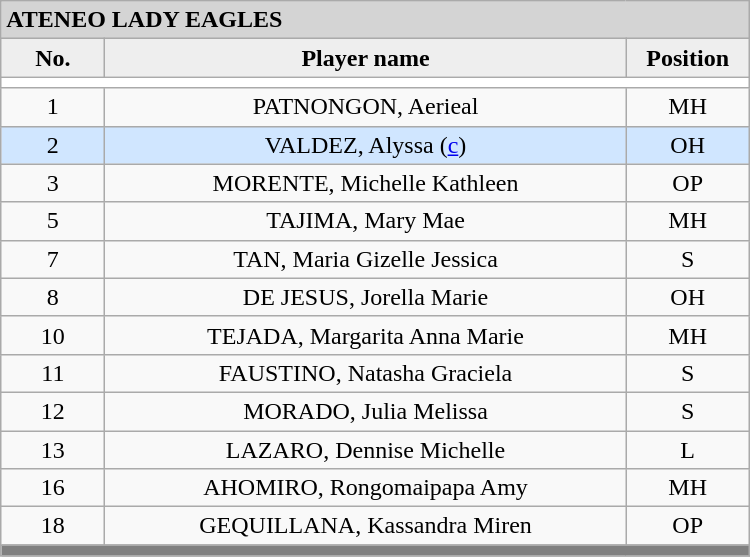<table class='wikitable mw-collapsible mw-collapsed' style='text-align: center; width: 500px; border: none;'>
<tr>
<th style="background:#D4D4D4; text-align:left;" colspan=3> ATENEO LADY EAGLES</th>
</tr>
<tr style="background:#EEEEEE; font-weight:bold;">
<td width=10%>No.</td>
<td width=50%>Player name</td>
<td width=10%>Position</td>
</tr>
<tr style="background:#FFFFFF;">
<td colspan=3 align=center></td>
</tr>
<tr>
<td align=center>1</td>
<td>PATNONGON, Aerieal</td>
<td align=center>MH</td>
</tr>
<tr bgcolor=#D0E6FF>
<td align=center>2</td>
<td>VALDEZ, Alyssa (<a href='#'>c</a>)</td>
<td align=center>OH</td>
</tr>
<tr>
<td align=center>3</td>
<td>MORENTE, Michelle Kathleen</td>
<td align=center>OP</td>
</tr>
<tr>
<td align=center>5</td>
<td>TAJIMA, Mary Mae</td>
<td align=center>MH</td>
</tr>
<tr>
<td align=center>7</td>
<td>TAN, Maria Gizelle Jessica</td>
<td align=center>S</td>
</tr>
<tr>
<td align=center>8</td>
<td>DE JESUS, Jorella Marie</td>
<td align=center>OH</td>
</tr>
<tr>
<td align=center>10</td>
<td>TEJADA, Margarita Anna Marie</td>
<td align=center>MH</td>
</tr>
<tr>
<td align=center>11</td>
<td>FAUSTINO, Natasha Graciela</td>
<td align=center>S</td>
</tr>
<tr>
<td align=center>12</td>
<td>MORADO, Julia Melissa</td>
<td align=center>S</td>
</tr>
<tr>
<td align=center>13</td>
<td>LAZARO, Dennise Michelle</td>
<td align=center>L</td>
</tr>
<tr>
<td align=center>16</td>
<td>AHOMIRO, Rongomaipapa Amy</td>
<td align=center>MH</td>
</tr>
<tr>
<td align=center>18</td>
<td>GEQUILLANA, Kassandra Miren</td>
<td align=center>OP</td>
</tr>
<tr>
<th style="background:gray;" colspan=3></th>
</tr>
<tr>
</tr>
</table>
